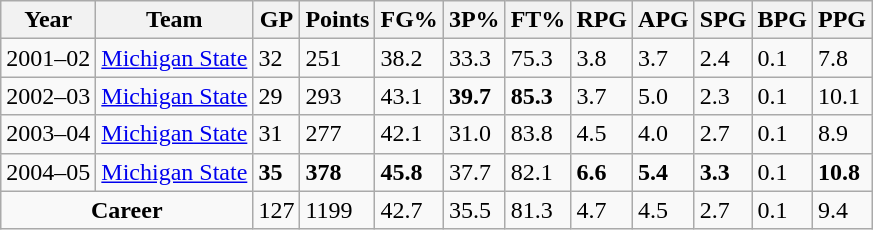<table class="wikitable sortable">
<tr>
<th>Year</th>
<th>Team</th>
<th>GP</th>
<th>Points</th>
<th>FG%</th>
<th>3P%</th>
<th>FT%</th>
<th>RPG</th>
<th>APG</th>
<th>SPG</th>
<th>BPG</th>
<th>PPG</th>
</tr>
<tr>
<td>2001–02</td>
<td><a href='#'>Michigan State</a></td>
<td>32</td>
<td>251</td>
<td>38.2</td>
<td>33.3</td>
<td>75.3</td>
<td>3.8</td>
<td>3.7</td>
<td>2.4</td>
<td>0.1</td>
<td>7.8</td>
</tr>
<tr>
<td>2002–03</td>
<td><a href='#'>Michigan State</a></td>
<td>29</td>
<td>293</td>
<td>43.1</td>
<td><strong>39.7</strong></td>
<td><strong>85.3</strong></td>
<td>3.7</td>
<td>5.0</td>
<td>2.3</td>
<td>0.1</td>
<td>10.1</td>
</tr>
<tr>
<td>2003–04</td>
<td><a href='#'>Michigan State</a></td>
<td>31</td>
<td>277</td>
<td>42.1</td>
<td>31.0</td>
<td>83.8</td>
<td>4.5</td>
<td>4.0</td>
<td>2.7</td>
<td>0.1</td>
<td>8.9</td>
</tr>
<tr>
<td>2004–05</td>
<td><a href='#'>Michigan State</a></td>
<td><strong>35</strong></td>
<td><strong>378</strong></td>
<td><strong>45.8</strong></td>
<td>37.7</td>
<td>82.1</td>
<td><strong>6.6</strong></td>
<td><strong>5.4</strong></td>
<td><strong>3.3</strong></td>
<td>0.1</td>
<td><strong>10.8</strong></td>
</tr>
<tr class="sortbottom">
<td colspan=2 align=center><strong>Career</strong></td>
<td>127</td>
<td>1199</td>
<td>42.7</td>
<td>35.5</td>
<td>81.3</td>
<td>4.7</td>
<td>4.5</td>
<td>2.7</td>
<td>0.1</td>
<td>9.4</td>
</tr>
</table>
